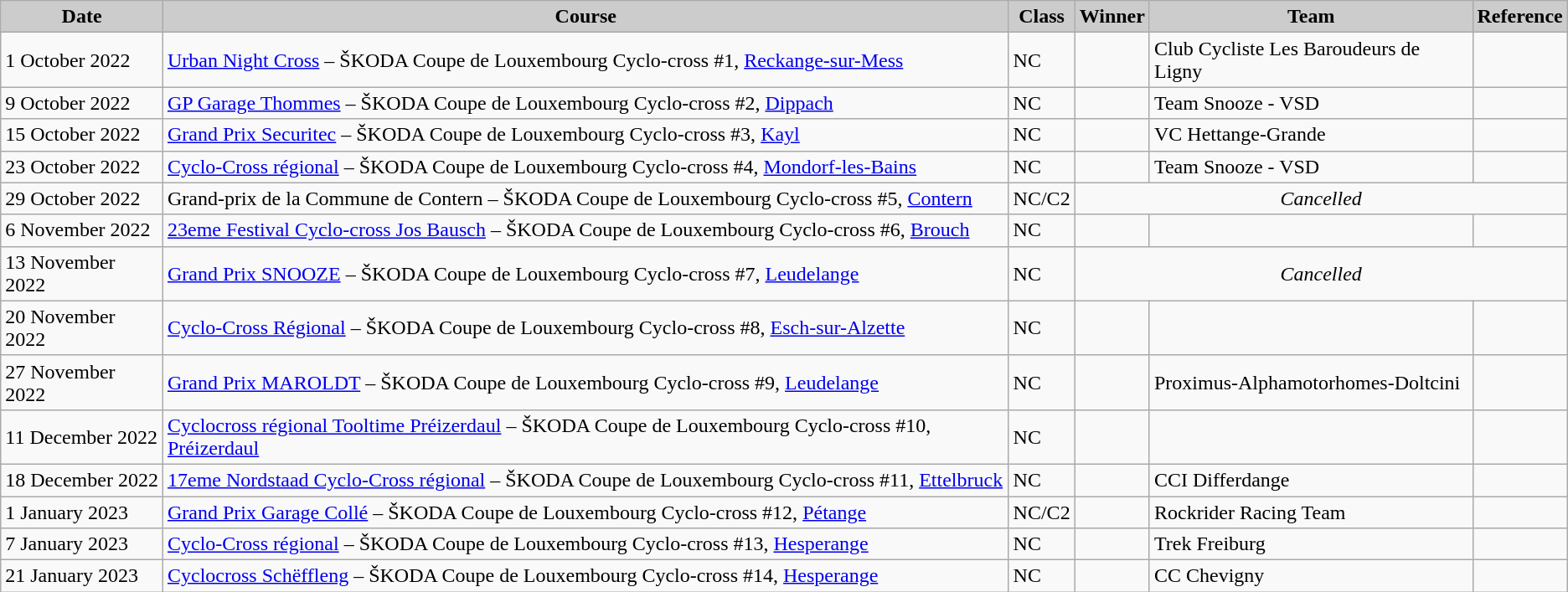<table class="wikitable sortable alternance ">
<tr>
<th scope="col" style="background-color:#CCCCCC;">Date</th>
<th scope="col" style="background-color:#CCCCCC;">Course</th>
<th scope="col" style="background-color:#CCCCCC;">Class</th>
<th scope="col" style="background-color:#CCCCCC;">Winner</th>
<th scope="col" style="background-color:#CCCCCC;">Team</th>
<th scope="col" style="background-color:#CCCCCC;">Reference</th>
</tr>
<tr>
<td>1 October 2022</td>
<td> <a href='#'>Urban Night Cross</a> – ŠKODA Coupe de Louxembourg Cyclo-cross #1, <a href='#'>Reckange-sur-Mess</a></td>
<td>NC</td>
<td></td>
<td>Club Cycliste Les Baroudeurs de Ligny</td>
<td></td>
</tr>
<tr>
<td>9 October 2022</td>
<td> <a href='#'>GP Garage Thommes</a> – ŠKODA Coupe de Louxembourg Cyclo-cross #2, <a href='#'>Dippach</a></td>
<td>NC</td>
<td></td>
<td>Team Snooze - VSD</td>
<td></td>
</tr>
<tr>
<td>15 October 2022</td>
<td> <a href='#'>Grand Prix Securitec</a> – ŠKODA Coupe de Louxembourg Cyclo-cross #3, <a href='#'>Kayl</a></td>
<td>NC</td>
<td></td>
<td>VC Hettange-Grande</td>
<td></td>
</tr>
<tr>
<td>23 October 2022</td>
<td> <a href='#'>Cyclo-Cross régional</a> – ŠKODA Coupe de Louxembourg Cyclo-cross #4, <a href='#'>Mondorf-les-Bains</a></td>
<td>NC</td>
<td></td>
<td>Team Snooze - VSD</td>
<td></td>
</tr>
<tr>
<td>29 October 2022</td>
<td> Grand-prix de la Commune de Contern – ŠKODA Coupe de Louxembourg Cyclo-cross #5, <a href='#'>Contern</a></td>
<td>NC/C2</td>
<td colspan="3" align="center"><em>Cancelled</em></td>
</tr>
<tr>
<td>6 November 2022</td>
<td> <a href='#'>23eme Festival Cyclo-cross Jos Bausch</a> – ŠKODA Coupe de Louxembourg Cyclo-cross #6, <a href='#'>Brouch</a></td>
<td>NC</td>
<td></td>
<td></td>
<td></td>
</tr>
<tr>
<td>13 November 2022</td>
<td> <a href='#'>Grand Prix SNOOZE</a> – ŠKODA Coupe de Louxembourg Cyclo-cross #7, <a href='#'>Leudelange</a></td>
<td>NC</td>
<td colspan="3" align="center"><em>Cancelled</em></td>
</tr>
<tr>
<td>20 November 2022</td>
<td> <a href='#'>Cyclo-Cross Régional</a>  – ŠKODA Coupe de Louxembourg Cyclo-cross #8, <a href='#'>Esch-sur-Alzette</a></td>
<td>NC</td>
<td></td>
<td></td>
<td></td>
</tr>
<tr>
<td>27 November 2022</td>
<td> <a href='#'>Grand Prix MAROLDT</a> – ŠKODA Coupe de Louxembourg Cyclo-cross #9, <a href='#'>Leudelange</a></td>
<td>NC</td>
<td></td>
<td>Proximus-Alphamotorhomes-Doltcini</td>
<td></td>
</tr>
<tr>
<td>11 December 2022</td>
<td> <a href='#'>Cyclocross régional Tooltime Préizerdaul</a> – ŠKODA Coupe de Louxembourg Cyclo-cross #10, <a href='#'>Préizerdaul</a></td>
<td>NC</td>
<td></td>
<td></td>
<td></td>
</tr>
<tr>
<td>18 December 2022</td>
<td> <a href='#'>17eme Nordstaad Cyclo-Cross régional</a> – ŠKODA Coupe de Louxembourg Cyclo-cross #11, <a href='#'>Ettelbruck</a></td>
<td>NC</td>
<td></td>
<td>CCI Differdange</td>
<td></td>
</tr>
<tr>
<td>1 January 2023</td>
<td> <a href='#'>Grand Prix Garage Collé</a> – ŠKODA Coupe de Louxembourg Cyclo-cross #12, <a href='#'>Pétange</a></td>
<td>NC/C2</td>
<td></td>
<td>Rockrider Racing Team</td>
<td></td>
</tr>
<tr>
<td>7 January 2023</td>
<td> <a href='#'>Cyclo-Cross régional</a> – ŠKODA Coupe de Louxembourg Cyclo-cross #13, <a href='#'>Hesperange</a></td>
<td>NC</td>
<td></td>
<td>Trek Freiburg</td>
<td></td>
</tr>
<tr>
<td>21 January 2023</td>
<td> <a href='#'>Cyclocross Schëffleng</a> – ŠKODA Coupe de Louxembourg Cyclo-cross #14, <a href='#'>Hesperange</a></td>
<td>NC</td>
<td></td>
<td>CC Chevigny</td>
<td></td>
</tr>
</table>
